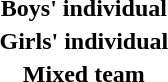<table>
<tr>
<th scope="row">Boys' individual<br></th>
<td></td>
<td></td>
<td></td>
</tr>
<tr>
<th scope="row">Girls' individual<br></th>
<td></td>
<td></td>
<td></td>
</tr>
<tr>
<th scope="row">Mixed team<br></th>
<td> <br> </td>
<td> <br> </td>
<td> <br> </td>
</tr>
<tr>
</tr>
</table>
